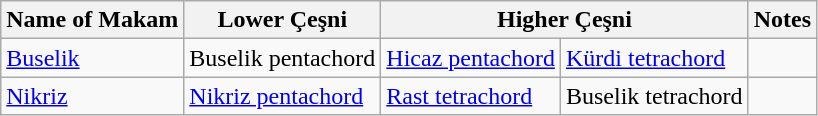<table class="wikitable">
<tr>
<th>Name of Makam</th>
<th>Lower Çeşni</th>
<th colspan="2">Higher Çeşni</th>
<th>Notes</th>
</tr>
<tr>
<td><a href='#'>Buselik</a></td>
<td>Buselik pentachord</td>
<td><a href='#'>Hicaz pentachord</a></td>
<td><a href='#'>Kürdi tetrachord</a></td>
<td></td>
</tr>
<tr>
<td><a href='#'>Nikriz</a></td>
<td><a href='#'>Nikriz pentachord</a></td>
<td><a href='#'>Rast tetrachord</a></td>
<td>Buselik tetrachord</td>
<td></td>
</tr>
</table>
